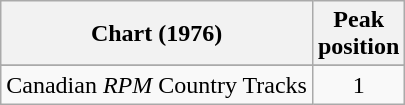<table class="wikitable sortable">
<tr>
<th align="left">Chart (1976)</th>
<th align="center">Peak<br>position</th>
</tr>
<tr>
</tr>
<tr>
<td align="left">Canadian <em>RPM</em> Country Tracks</td>
<td align="center">1</td>
</tr>
</table>
